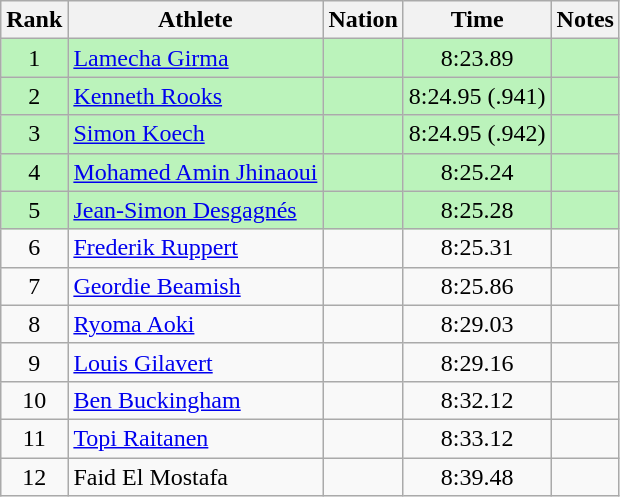<table class="wikitable sortable" style="text-align:center">
<tr>
<th>Rank</th>
<th>Athlete</th>
<th>Nation</th>
<th>Time</th>
<th>Notes</th>
</tr>
<tr bgcolor=bbf3bb>
<td>1</td>
<td align=left><a href='#'>Lamecha Girma</a></td>
<td align=left></td>
<td>8:23.89</td>
<td></td>
</tr>
<tr bgcolor=bbf3bb>
<td>2</td>
<td align=left><a href='#'>Kenneth Rooks</a></td>
<td align=left></td>
<td>8:24.95 (.941)</td>
<td></td>
</tr>
<tr bgcolor=bbf3bb>
<td>3</td>
<td align=left><a href='#'>Simon Koech</a></td>
<td align=left></td>
<td>8:24.95 (.942)</td>
<td></td>
</tr>
<tr bgcolor=bbf3bb>
<td>4</td>
<td align=left><a href='#'>Mohamed Amin Jhinaoui</a></td>
<td align=left></td>
<td>8:25.24</td>
<td></td>
</tr>
<tr bgcolor=bbf3bb>
<td>5</td>
<td align=left><a href='#'>Jean-Simon Desgagnés</a></td>
<td align=left></td>
<td>8:25.28</td>
<td></td>
</tr>
<tr>
<td>6</td>
<td align=left><a href='#'>Frederik Ruppert</a></td>
<td align=left></td>
<td>8:25.31</td>
<td></td>
</tr>
<tr>
<td>7</td>
<td align=left><a href='#'>Geordie Beamish</a></td>
<td align=left></td>
<td>8:25.86</td>
<td></td>
</tr>
<tr>
<td>8</td>
<td align=left><a href='#'>Ryoma Aoki</a></td>
<td align=left></td>
<td>8:29.03</td>
<td></td>
</tr>
<tr>
<td>9</td>
<td align=left><a href='#'>Louis Gilavert</a></td>
<td align=left></td>
<td>8:29.16</td>
<td></td>
</tr>
<tr>
<td>10</td>
<td align=left><a href='#'>Ben Buckingham</a></td>
<td align=left></td>
<td>8:32.12</td>
<td></td>
</tr>
<tr>
<td>11</td>
<td align=left><a href='#'>Topi Raitanen</a></td>
<td align=left></td>
<td>8:33.12</td>
<td></td>
</tr>
<tr>
<td>12</td>
<td align=left>Faid El Mostafa</td>
<td align=left></td>
<td>8:39.48</td>
<td></td>
</tr>
</table>
